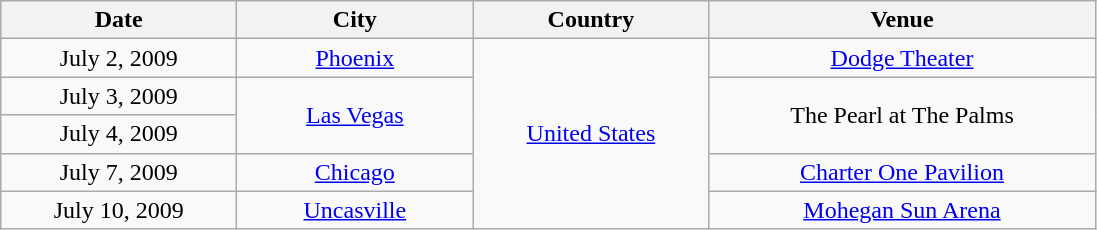<table class="wikitable" style="text-align:center;">
<tr>
<th style="width:150px;">Date</th>
<th style="width:150px;">City</th>
<th style="width:150px;">Country</th>
<th style="width:250px;">Venue</th>
</tr>
<tr>
<td>July 2, 2009</td>
<td><a href='#'>Phoenix</a></td>
<td rowspan="5"><a href='#'>United States</a></td>
<td><a href='#'>Dodge Theater</a></td>
</tr>
<tr>
<td>July 3, 2009</td>
<td rowspan="2"><a href='#'>Las Vegas</a></td>
<td rowspan="2">The Pearl at The Palms</td>
</tr>
<tr>
<td>July 4, 2009</td>
</tr>
<tr>
<td>July 7, 2009</td>
<td><a href='#'>Chicago</a></td>
<td><a href='#'>Charter One Pavilion</a></td>
</tr>
<tr>
<td>July 10, 2009</td>
<td><a href='#'>Uncasville</a></td>
<td><a href='#'>Mohegan Sun Arena</a></td>
</tr>
</table>
